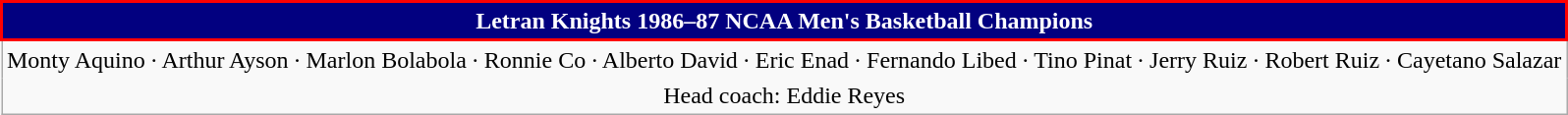<table class="wikitable" style="text-align: center">
<tr>
<th style = "background:#020080; border:2px solid red; color:white">Letran Knights 1986–87 NCAA Men's Basketball Champions</th>
</tr>
<tr>
<td style="border-style: none none none none;">Monty Aquino · Arthur Ayson · Marlon Bolabola · Ronnie Co · Alberto David · Eric Enad · Fernando Libed · Tino Pinat · Jerry Ruiz · Robert Ruiz · Cayetano Salazar</td>
</tr>
<tr>
<td style="border-style: none none none none;">Head coach: Eddie Reyes</td>
</tr>
</table>
